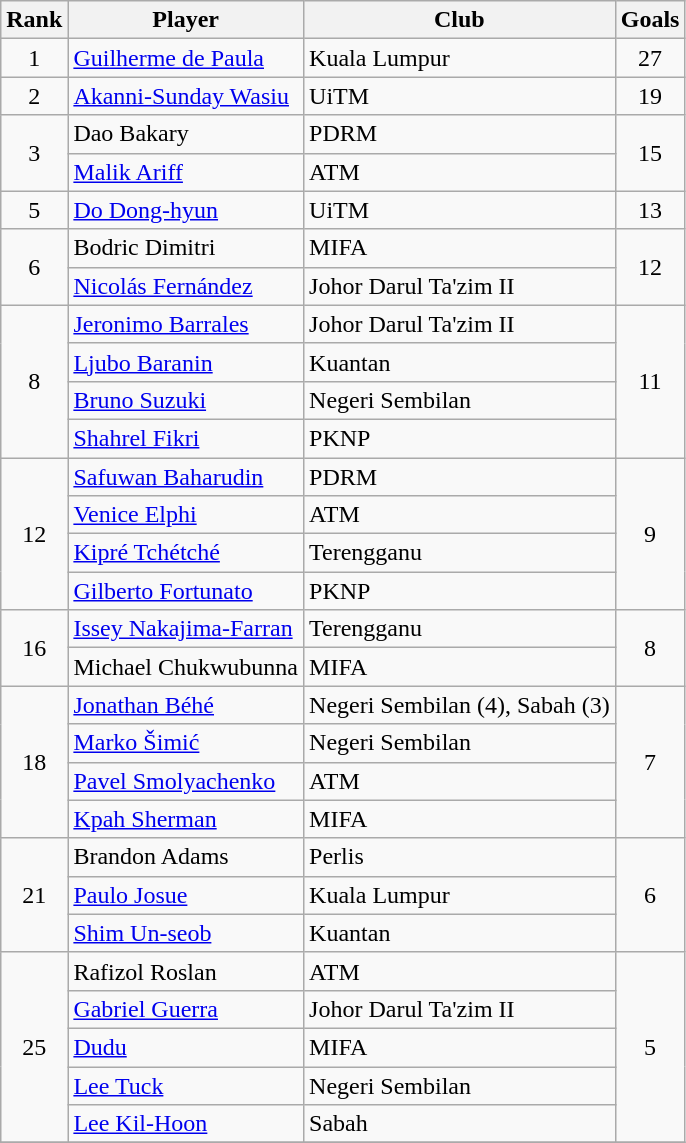<table class="wikitable" style="text-align:center">
<tr>
<th>Rank</th>
<th>Player</th>
<th>Club</th>
<th>Goals</th>
</tr>
<tr>
<td rowspan=1>1</td>
<td style="text-align:left;"> <a href='#'>Guilherme de Paula</a></td>
<td style="text-align:left;">Kuala Lumpur</td>
<td rowspan=1>27</td>
</tr>
<tr>
<td rowspan=1>2</td>
<td style="text-align:left;"> <a href='#'>Akanni-Sunday Wasiu</a></td>
<td style="text-align:left;">UiTM</td>
<td rowspan=1>19</td>
</tr>
<tr>
<td rowspan=2>3</td>
<td style="text-align:left;"> Dao Bakary</td>
<td style="text-align:left;">PDRM</td>
<td rowspan=2>15</td>
</tr>
<tr>
<td style="text-align:left;"> <a href='#'>Malik Ariff</a></td>
<td style="text-align:left;">ATM</td>
</tr>
<tr>
<td rowspan=1>5</td>
<td style="text-align:left;"> <a href='#'>Do Dong-hyun</a></td>
<td style="text-align:left;">UiTM</td>
<td rowspan=1>13</td>
</tr>
<tr>
<td rowspan=2>6</td>
<td style="text-align:left;"> Bodric Dimitri</td>
<td style="text-align:left;">MIFA</td>
<td rowspan=2>12</td>
</tr>
<tr>
<td style="text-align:left;"> <a href='#'>Nicolás Fernández</a></td>
<td style="text-align:left;">Johor Darul Ta'zim II</td>
</tr>
<tr>
<td rowspan=4>8</td>
<td style="text-align:left;"> <a href='#'>Jeronimo Barrales</a></td>
<td style="text-align:left;">Johor Darul Ta'zim II</td>
<td rowspan=4>11</td>
</tr>
<tr>
<td style="text-align:left;"> <a href='#'>Ljubo Baranin</a></td>
<td style="text-align:left;">Kuantan</td>
</tr>
<tr>
<td style="text-align:left;"> <a href='#'>Bruno Suzuki</a></td>
<td style="text-align:left;">Negeri Sembilan</td>
</tr>
<tr>
<td style="text-align:left;"> <a href='#'>Shahrel Fikri</a></td>
<td style="text-align:left;">PKNP</td>
</tr>
<tr>
<td rowspan=4>12</td>
<td style="text-align:left;"> <a href='#'>Safuwan Baharudin</a></td>
<td style="text-align:left;">PDRM</td>
<td rowspan=4>9</td>
</tr>
<tr>
<td style="text-align:left;"> <a href='#'>Venice Elphi</a></td>
<td style="text-align:left;">ATM</td>
</tr>
<tr>
<td style="text-align:left;"> <a href='#'>Kipré Tchétché</a></td>
<td style="text-align:left;">Terengganu</td>
</tr>
<tr>
<td style="text-align:left;"> <a href='#'>Gilberto Fortunato</a></td>
<td style="text-align:left;">PKNP</td>
</tr>
<tr>
<td rowspan=2>16</td>
<td style="text-align:left;"> <a href='#'>Issey Nakajima-Farran</a></td>
<td style="text-align:left;">Terengganu</td>
<td rowspan=2>8</td>
</tr>
<tr>
<td style="text-align:left;"> Michael Chukwubunna</td>
<td style="text-align:left;">MIFA</td>
</tr>
<tr>
<td rowspan=4>18</td>
<td style="text-align:left;"> <a href='#'>Jonathan Béhé</a></td>
<td style="text-align:left;">Negeri Sembilan (4), Sabah (3)</td>
<td rowspan=4>7</td>
</tr>
<tr>
<td style="text-align:left;"> <a href='#'>Marko Šimić</a></td>
<td style="text-align:left;">Negeri Sembilan</td>
</tr>
<tr>
<td style="text-align:left;"> <a href='#'>Pavel Smolyachenko</a></td>
<td style="text-align:left;">ATM</td>
</tr>
<tr>
<td style="text-align:left;"> <a href='#'>Kpah Sherman</a></td>
<td style="text-align:left;">MIFA</td>
</tr>
<tr>
<td rowspan=3>21</td>
<td style="text-align:left;"> Brandon Adams</td>
<td style="text-align:left;">Perlis</td>
<td rowspan=3>6</td>
</tr>
<tr>
<td style="text-align:left;"> <a href='#'>Paulo Josue</a></td>
<td style="text-align:left;">Kuala Lumpur</td>
</tr>
<tr>
<td style="text-align:left;"> <a href='#'>Shim Un-seob</a></td>
<td style="text-align:left;">Kuantan</td>
</tr>
<tr>
<td rowspan=5>25</td>
<td style="text-align:left;"> Rafizol Roslan</td>
<td style="text-align:left;">ATM</td>
<td rowspan=5>5</td>
</tr>
<tr>
<td style="text-align:left;"> <a href='#'>Gabriel Guerra</a></td>
<td style="text-align:left;">Johor Darul Ta'zim II</td>
</tr>
<tr>
<td style="text-align:left;"> <a href='#'>Dudu</a></td>
<td style="text-align:left;">MIFA</td>
</tr>
<tr>
<td style="text-align:left;"> <a href='#'>Lee Tuck</a></td>
<td style="text-align:left;">Negeri Sembilan</td>
</tr>
<tr>
<td style="text-align:left;"> <a href='#'>Lee Kil-Hoon</a></td>
<td style="text-align:left;">Sabah</td>
</tr>
<tr>
</tr>
</table>
